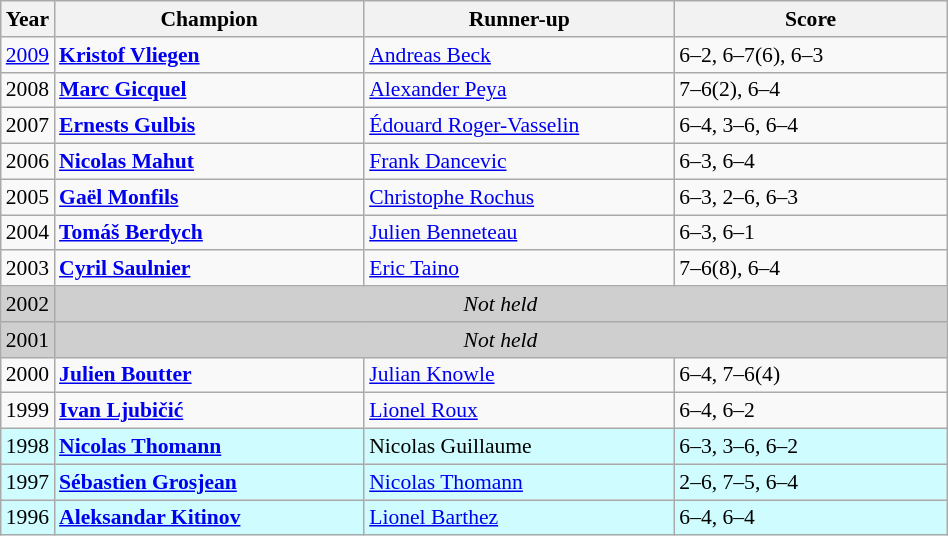<table class="wikitable" style="font-size:90%">
<tr>
<th>Year</th>
<th width="200">Champion</th>
<th width="200">Runner-up</th>
<th width="175">Score</th>
</tr>
<tr>
<td><a href='#'>2009</a></td>
<td> <strong><a href='#'>Kristof Vliegen</a></strong></td>
<td> <a href='#'>Andreas Beck</a></td>
<td>6–2, 6–7(6), 6–3</td>
</tr>
<tr>
<td>2008</td>
<td> <strong><a href='#'>Marc Gicquel</a></strong></td>
<td> <a href='#'>Alexander Peya</a></td>
<td>7–6(2), 6–4</td>
</tr>
<tr>
<td>2007</td>
<td> <strong><a href='#'>Ernests Gulbis</a></strong></td>
<td> <a href='#'>Édouard Roger-Vasselin</a></td>
<td>6–4, 3–6, 6–4</td>
</tr>
<tr>
<td>2006</td>
<td> <strong><a href='#'>Nicolas Mahut</a></strong></td>
<td> <a href='#'>Frank Dancevic</a></td>
<td>6–3, 6–4</td>
</tr>
<tr>
<td>2005</td>
<td> <strong><a href='#'>Gaël Monfils</a></strong></td>
<td> <a href='#'>Christophe Rochus</a></td>
<td>6–3, 2–6, 6–3</td>
</tr>
<tr>
<td>2004</td>
<td> <strong><a href='#'>Tomáš Berdych</a></strong></td>
<td> <a href='#'>Julien Benneteau</a></td>
<td>6–3, 6–1</td>
</tr>
<tr>
<td>2003</td>
<td> <strong><a href='#'>Cyril Saulnier</a></strong></td>
<td> <a href='#'>Eric Taino</a></td>
<td>7–6(8), 6–4</td>
</tr>
<tr>
<td style="background:#cfcfcf">2002</td>
<td colspan=3 align=center style="background:#cfcfcf"><em>Not held</em></td>
</tr>
<tr>
<td style="background:#cfcfcf">2001</td>
<td colspan=3 align=center style="background:#cfcfcf"><em>Not held</em></td>
</tr>
<tr>
<td>2000</td>
<td> <strong><a href='#'>Julien Boutter</a></strong></td>
<td> <a href='#'>Julian Knowle</a></td>
<td>6–4, 7–6(4)</td>
</tr>
<tr>
<td>1999</td>
<td> <strong><a href='#'>Ivan Ljubičić</a></strong></td>
<td> <a href='#'>Lionel Roux</a></td>
<td>6–4, 6–2</td>
</tr>
<tr>
<td bgcolor="CFFCFF">1998</td>
<td bgcolor="CFFCFF"> <strong><a href='#'>Nicolas Thomann</a></strong></td>
<td bgcolor="CFFCFF"> Nicolas Guillaume</td>
<td bgcolor="CFFCFF">6–3, 3–6, 6–2</td>
</tr>
<tr>
<td bgcolor="CFFCFF">1997</td>
<td bgcolor="CFFCFF"> <strong><a href='#'>Sébastien Grosjean</a></strong></td>
<td bgcolor="CFFCFF"> <a href='#'>Nicolas Thomann</a></td>
<td bgcolor="CFFCFF">2–6, 7–5, 6–4</td>
</tr>
<tr>
<td bgcolor="CFFCFF">1996</td>
<td bgcolor="CFFCFF"> <strong><a href='#'>Aleksandar Kitinov</a></strong></td>
<td bgcolor="CFFCFF"> <a href='#'>Lionel Barthez</a></td>
<td bgcolor="CFFCFF">6–4, 6–4</td>
</tr>
</table>
